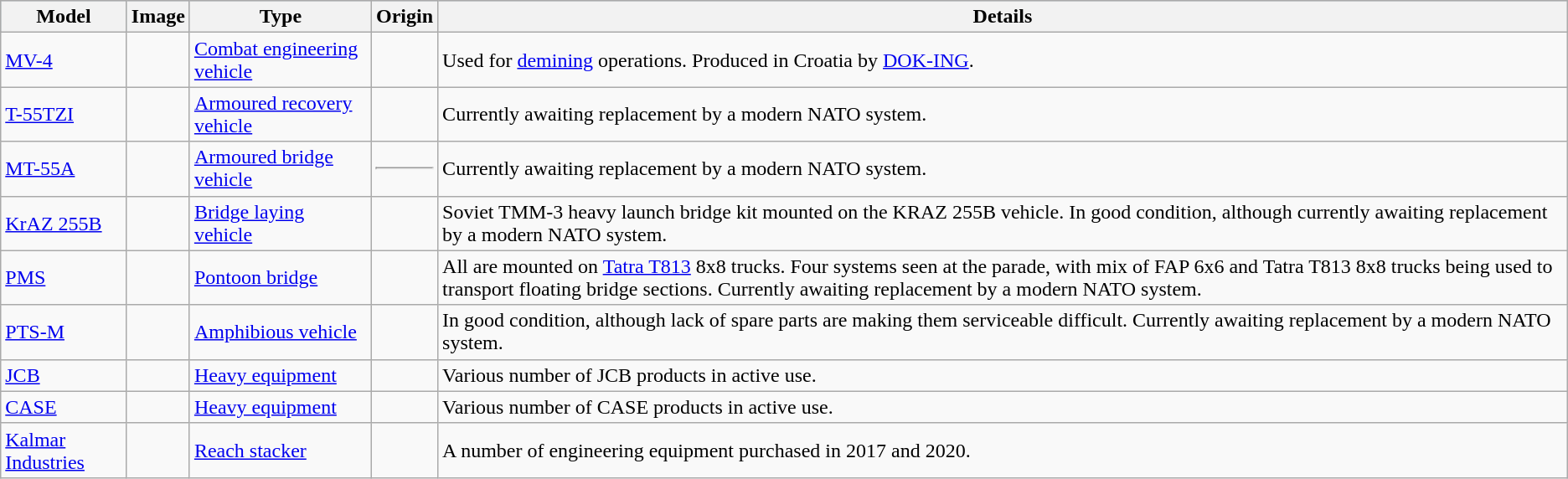<table class="wikitable">
<tr style="background:#aabccc;">
<th>Model</th>
<th>Image</th>
<th>Type</th>
<th>Origin</th>
<th>Details</th>
</tr>
<tr>
<td><a href='#'>MV-4</a></td>
<td></td>
<td><a href='#'>Combat engineering vehicle</a></td>
<td></td>
<td>Used for <a href='#'>demining</a> operations. Produced in Croatia by <a href='#'>DOK-ING</a>.</td>
</tr>
<tr>
<td><a href='#'>T-55TZI</a></td>
<td></td>
<td><a href='#'>Armoured recovery vehicle</a></td>
<td></td>
<td>Currently awaiting replacement by a modern NATO system.</td>
</tr>
<tr>
<td><a href='#'>MT-55A</a></td>
<td></td>
<td><a href='#'>Armoured bridge vehicle</a></td>
<td> <hr></td>
<td>Currently awaiting replacement by a modern NATO system.</td>
</tr>
<tr>
<td><a href='#'>KrAZ 255B</a></td>
<td></td>
<td><a href='#'>Bridge laying vehicle</a></td>
<td></td>
<td>Soviet TMM-3 heavy launch bridge kit mounted on the KRAZ 255B vehicle. In good condition, although currently awaiting replacement by a modern NATO system.</td>
</tr>
<tr>
<td><a href='#'>PMS</a></td>
<td></td>
<td><a href='#'>Pontoon bridge</a></td>
<td></td>
<td>All are mounted on <a href='#'>Tatra T813</a> 8x8 trucks. Four systems seen at the parade, with mix of FAP 6x6 and Tatra T813 8x8 trucks being used to transport floating bridge sections. Currently awaiting replacement by a modern NATO system.</td>
</tr>
<tr>
<td><a href='#'>PTS-M</a></td>
<td></td>
<td><a href='#'>Amphibious vehicle</a></td>
<td></td>
<td>In good condition, although lack of spare parts are making them serviceable difficult. Currently awaiting replacement by a modern NATO system.</td>
</tr>
<tr>
<td JCB 4CX/JCB Fastrac Backhoe Loader><a href='#'>JCB</a></td>
<td></td>
<td><a href='#'>Heavy equipment</a></td>
<td></td>
<td>Various number of JCB products in active use.</td>
</tr>
<tr>
<td><a href='#'>CASE</a></td>
<td></td>
<td><a href='#'>Heavy equipment</a></td>
<td></td>
<td>Various number of CASE products in active use.</td>
</tr>
<tr>
<td Kalmar RT240><a href='#'>Kalmar Industries</a></td>
<td></td>
<td><a href='#'>Reach stacker</a></td>
<td></td>
<td>A number of engineering equipment purchased in 2017 and 2020.</td>
</tr>
</table>
